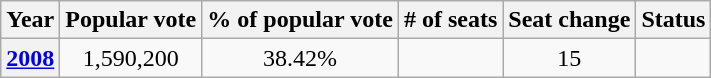<table class="wikitable" style="text-align:center">
<tr>
<th>Year</th>
<th>Popular vote</th>
<th>% of popular vote</th>
<th># of seats</th>
<th>Seat change</th>
<th>Status</th>
</tr>
<tr>
<th><a href='#'>2008</a></th>
<td>1,590,200</td>
<td>38.42%</td>
<td></td>
<td> 15</td>
<td></td>
</tr>
</table>
